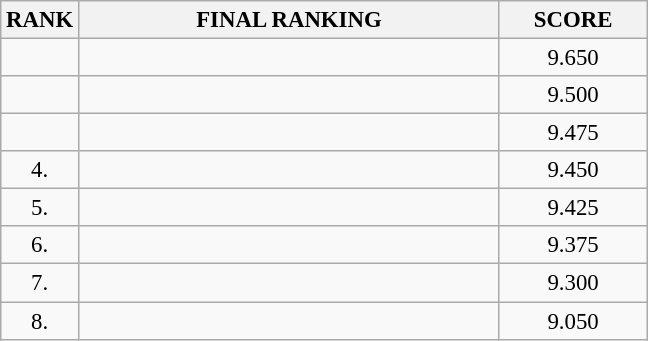<table class="wikitable" style="font-size:95%;">
<tr>
<th>RANK</th>
<th align="left" style="width: 18em">FINAL RANKING</th>
<th align="center" style="width: 6em">SCORE</th>
</tr>
<tr>
<td align="center"></td>
<td></td>
<td align="center">9.650</td>
</tr>
<tr>
<td align="center"></td>
<td></td>
<td align="center">9.500</td>
</tr>
<tr>
<td align="center"></td>
<td></td>
<td align="center">9.475</td>
</tr>
<tr>
<td align="center">4.</td>
<td></td>
<td align="center">9.450</td>
</tr>
<tr>
<td align="center">5.</td>
<td></td>
<td align="center">9.425</td>
</tr>
<tr>
<td align="center">6.</td>
<td></td>
<td align="center">9.375</td>
</tr>
<tr>
<td align="center">7.</td>
<td></td>
<td align="center">9.300</td>
</tr>
<tr>
<td align="center">8.</td>
<td></td>
<td align="center">9.050</td>
</tr>
</table>
